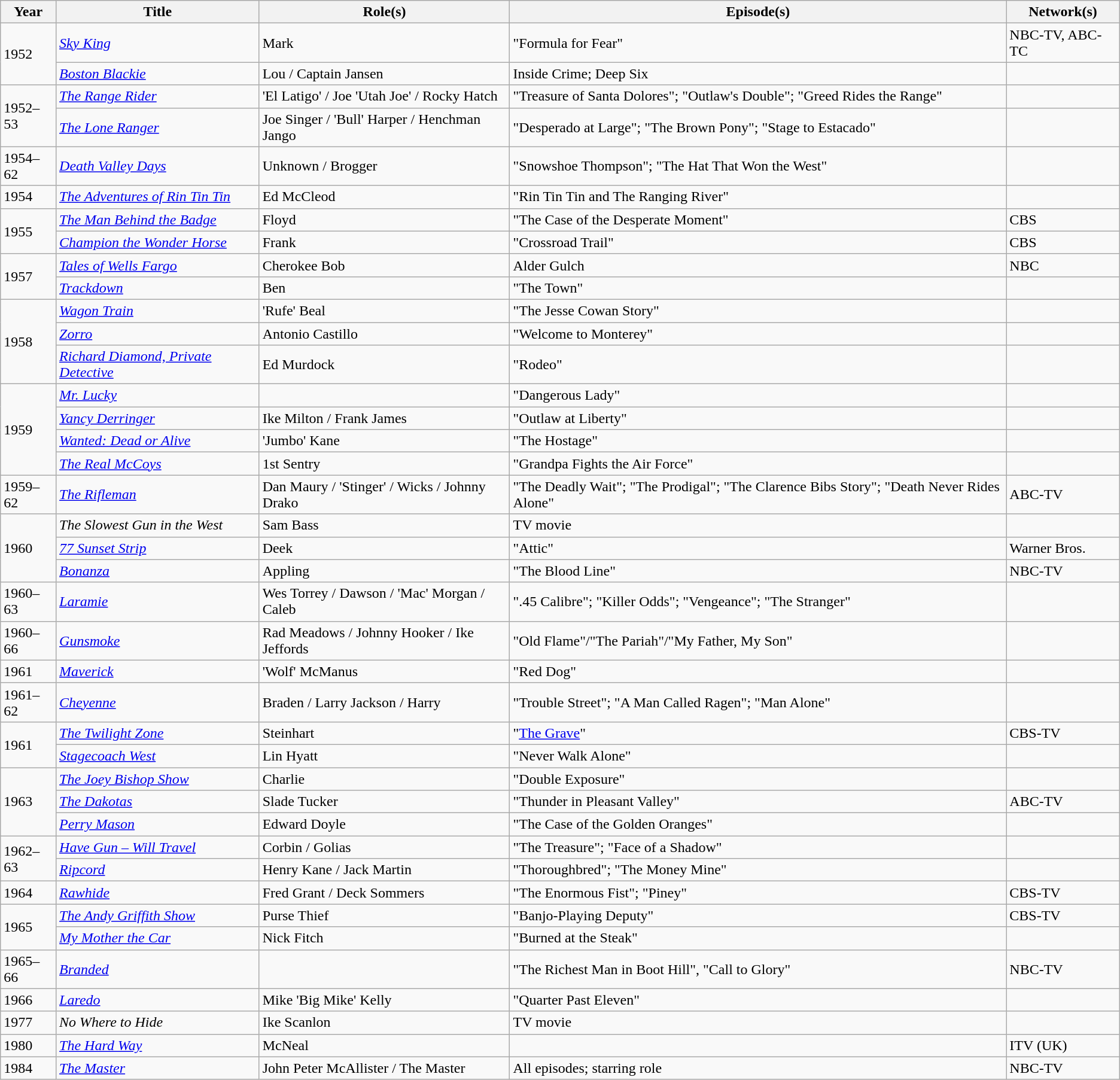<table class="wikitable sortable">
<tr>
<th>Year</th>
<th>Title</th>
<th>Role(s)</th>
<th>Episode(s)</th>
<th>Network(s)</th>
</tr>
<tr>
<td rowspan="2">1952</td>
<td><em><a href='#'>Sky King</a></em></td>
<td>Mark</td>
<td>"Formula for Fear"</td>
<td>NBC-TV, ABC-TC</td>
</tr>
<tr>
<td><a href='#'><em>Boston Blackie</em></a></td>
<td>Lou / Captain Jansen</td>
<td>Inside Crime; Deep Six</td>
<td></td>
</tr>
<tr>
<td rowspan="2">1952–53</td>
<td data-sort-value="Range Rider, The"><em><a href='#'>The Range Rider</a></em></td>
<td>'El Latigo' / Joe 'Utah Joe' / Rocky Hatch</td>
<td>"Treasure of Santa Dolores"; "Outlaw's Double"; "Greed Rides the Range"</td>
<td></td>
</tr>
<tr>
<td data-sort-value="Lone Ranger, The"><em><a href='#'>The Lone Ranger</a></em></td>
<td>Joe Singer / 'Bull' Harper / Henchman Jango</td>
<td>"Desperado at Large"; "The Brown Pony"; "Stage to Estacado"</td>
<td></td>
</tr>
<tr>
<td>1954–62</td>
<td><em><a href='#'>Death Valley Days</a></em></td>
<td>Unknown / Brogger</td>
<td>"Snowshoe Thompson"; "The Hat That Won the West"</td>
</tr>
<tr>
<td>1954</td>
<td data-sort-value="Adventures of Rin Tin Tin, The"><em><a href='#'>The Adventures of Rin Tin Tin</a></em></td>
<td>Ed McCleod</td>
<td>"Rin Tin Tin and The Ranging River"</td>
<td></td>
</tr>
<tr>
<td rowspan="2">1955</td>
<td data-sort-value="Man Behind the Badge, The"><em><a href='#'>The Man Behind the Badge</a></em></td>
<td>Floyd</td>
<td>"The Case of the Desperate Moment"</td>
<td>CBS</td>
</tr>
<tr>
<td><em><a href='#'>Champion the Wonder Horse</a></em></td>
<td>Frank</td>
<td>"Crossroad Trail"</td>
<td>CBS</td>
</tr>
<tr>
<td rowspan="2">1957</td>
<td><em><a href='#'>Tales of Wells Fargo</a></em></td>
<td>Cherokee Bob</td>
<td>Alder Gulch</td>
<td>NBC</td>
</tr>
<tr>
<td><em><a href='#'>Trackdown</a></em></td>
<td>Ben</td>
<td>"The Town"</td>
<td></td>
</tr>
<tr>
<td rowspan="3">1958</td>
<td><em><a href='#'>Wagon Train</a></em></td>
<td>'Rufe' Beal</td>
<td>"The Jesse Cowan Story"</td>
<td></td>
</tr>
<tr>
<td><em><a href='#'>Zorro</a></em></td>
<td>Antonio Castillo</td>
<td>"Welcome to Monterey"</td>
<td></td>
</tr>
<tr>
<td><em><a href='#'>Richard Diamond, Private Detective</a></em></td>
<td>Ed Murdock</td>
<td>"Rodeo"</td>
<td></td>
</tr>
<tr>
<td rowspan="4">1959</td>
<td><em><a href='#'>Mr. Lucky</a></em></td>
<td></td>
<td>"Dangerous Lady"</td>
<td></td>
</tr>
<tr>
<td><em><a href='#'>Yancy Derringer</a></em></td>
<td>Ike Milton / Frank James</td>
<td>"Outlaw at Liberty"</td>
<td></td>
</tr>
<tr>
<td><em><a href='#'>Wanted: Dead or Alive</a></em></td>
<td>'Jumbo' Kane</td>
<td>"The Hostage"</td>
<td></td>
</tr>
<tr>
<td data-sort-value="Real McCoys, The"><em><a href='#'>The Real McCoys</a></em></td>
<td>1st Sentry</td>
<td>"Grandpa Fights the Air Force"</td>
<td></td>
</tr>
<tr>
<td>1959–62</td>
<td data-sort-value="Rifleman, The"><em><a href='#'>The Rifleman</a></em></td>
<td>Dan Maury / 'Stinger' / Wicks / Johnny Drako</td>
<td>"The Deadly Wait"; "The Prodigal"; "The Clarence Bibs Story"; "Death Never Rides Alone"</td>
<td>ABC-TV</td>
</tr>
<tr>
<td rowspan="3">1960</td>
<td data-sort-value="Slowest Gun in the West, The"><em>The Slowest Gun in the West</em></td>
<td>Sam Bass</td>
<td>TV movie</td>
<td></td>
</tr>
<tr>
<td><em><a href='#'>77 Sunset Strip</a></em></td>
<td>Deek</td>
<td>"Attic"</td>
<td>Warner Bros.</td>
</tr>
<tr>
<td><em><a href='#'>Bonanza</a></em></td>
<td>Appling</td>
<td>"The Blood Line"</td>
<td>NBC-TV</td>
</tr>
<tr>
<td>1960–63</td>
<td><em><a href='#'>Laramie</a></em></td>
<td>Wes Torrey / Dawson / 'Mac' Morgan / Caleb</td>
<td>".45 Calibre"; "Killer Odds"; "Vengeance"; "The Stranger"</td>
<td></td>
</tr>
<tr>
<td>1960–66</td>
<td><em><a href='#'>Gunsmoke</a></em></td>
<td>Rad Meadows / Johnny Hooker / Ike Jeffords</td>
<td>"Old Flame"/"The Pariah"/"My Father, My Son"</td>
<td></td>
</tr>
<tr>
<td>1961</td>
<td><em><a href='#'>Maverick</a></em></td>
<td>'Wolf' McManus</td>
<td>"Red Dog"</td>
<td></td>
</tr>
<tr>
<td>1961–62</td>
<td><em><a href='#'>Cheyenne</a></em></td>
<td>Braden / Larry Jackson / Harry</td>
<td>"Trouble Street"; "A Man Called Ragen"; "Man Alone"</td>
<td></td>
</tr>
<tr>
<td rowspan="2">1961</td>
<td data-sort-value="Twilight Zone, The"><em><a href='#'>The Twilight Zone</a></em></td>
<td>Steinhart</td>
<td>"<a href='#'>The Grave</a>"</td>
<td>CBS-TV</td>
</tr>
<tr>
<td><em><a href='#'>Stagecoach West</a></em></td>
<td>Lin Hyatt</td>
<td>"Never Walk Alone"</td>
<td></td>
</tr>
<tr>
<td rowspan="3">1963</td>
<td data-sort-value="Joey Bishop Show, The"><em><a href='#'>The Joey Bishop Show</a></em></td>
<td>Charlie</td>
<td>"Double Exposure"</td>
<td></td>
</tr>
<tr>
<td data-sort-value="Dakotas, The"><em><a href='#'>The Dakotas</a></em></td>
<td>Slade Tucker</td>
<td>"Thunder in Pleasant Valley"</td>
<td>ABC-TV</td>
</tr>
<tr>
<td><em><a href='#'>Perry Mason</a></em></td>
<td>Edward Doyle</td>
<td>"The Case of the Golden Oranges"</td>
<td></td>
</tr>
<tr>
<td rowspan="2">1962–63</td>
<td><em><a href='#'>Have Gun – Will Travel</a></em></td>
<td>Corbin / Golias</td>
<td>"The Treasure"; "Face of a Shadow"</td>
<td></td>
</tr>
<tr>
<td><em><a href='#'>Ripcord</a></em></td>
<td>Henry Kane / Jack Martin</td>
<td>"Thoroughbred"; "The Money Mine"</td>
<td></td>
</tr>
<tr>
<td>1964</td>
<td><em><a href='#'>Rawhide</a></em></td>
<td>Fred Grant / Deck Sommers</td>
<td>"The Enormous Fist"; "Piney"</td>
<td>CBS-TV</td>
</tr>
<tr>
<td rowspan="2">1965</td>
<td data-sort-value="Andy Griffith Show, The"><em><a href='#'>The Andy Griffith Show</a></em></td>
<td>Purse Thief</td>
<td>"Banjo-Playing Deputy"</td>
<td>CBS-TV</td>
</tr>
<tr>
<td><em><a href='#'>My Mother the Car</a></em></td>
<td>Nick Fitch</td>
<td>"Burned at the Steak"</td>
<td></td>
</tr>
<tr>
<td>1965–66</td>
<td><em><a href='#'>Branded</a></em></td>
<td></td>
<td>"The Richest Man in Boot Hill", "Call to Glory"</td>
<td>NBC-TV</td>
</tr>
<tr>
<td>1966</td>
<td><em><a href='#'>Laredo</a></em></td>
<td>Mike 'Big Mike' Kelly</td>
<td>"Quarter Past Eleven"</td>
<td></td>
</tr>
<tr>
<td>1977</td>
<td><em>No Where to Hide</em></td>
<td>Ike Scanlon</td>
<td>TV movie</td>
<td></td>
</tr>
<tr>
<td>1980</td>
<td data-sort-value="Hard Way, The"><em><a href='#'>The Hard Way</a></em></td>
<td>McNeal</td>
<td></td>
<td>ITV (UK)</td>
</tr>
<tr>
<td>1984</td>
<td data-sort-value="Master, The"><em><a href='#'>The Master</a></em></td>
<td>John Peter McAllister / The Master</td>
<td>All episodes; starring role</td>
<td>NBC-TV</td>
</tr>
</table>
